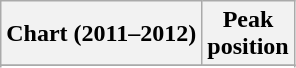<table class="wikitable sortable">
<tr>
<th align="left">Chart (2011–2012)</th>
<th align="center">Peak<br>position</th>
</tr>
<tr>
</tr>
<tr>
</tr>
<tr>
</tr>
<tr>
</tr>
</table>
